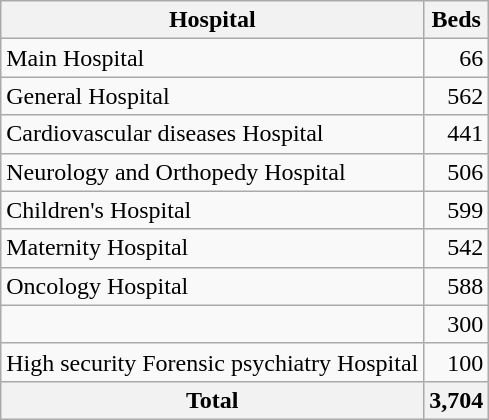<table class=wikitable>
<tr>
<th>Hospital</th>
<th>Beds</th>
</tr>
<tr>
<td>Main Hospital</td>
<td align=right>66</td>
</tr>
<tr>
<td>General Hospital</td>
<td align=right>562</td>
</tr>
<tr>
<td>Cardiovascular diseases Hospital</td>
<td align=right>441</td>
</tr>
<tr>
<td>Neurology and Orthopedy Hospital</td>
<td align=right>506</td>
</tr>
<tr>
<td>Children's Hospital</td>
<td align=right>599</td>
</tr>
<tr>
<td>Maternity Hospital</td>
<td align=right>542</td>
</tr>
<tr>
<td>Oncology Hospital</td>
<td align=right>588</td>
</tr>
<tr>
<td></td>
<td align=right>300</td>
</tr>
<tr>
<td>High security Forensic psychiatry Hospital</td>
<td align=right>100</td>
</tr>
<tr>
<th>Total</th>
<th>3,704</th>
</tr>
</table>
